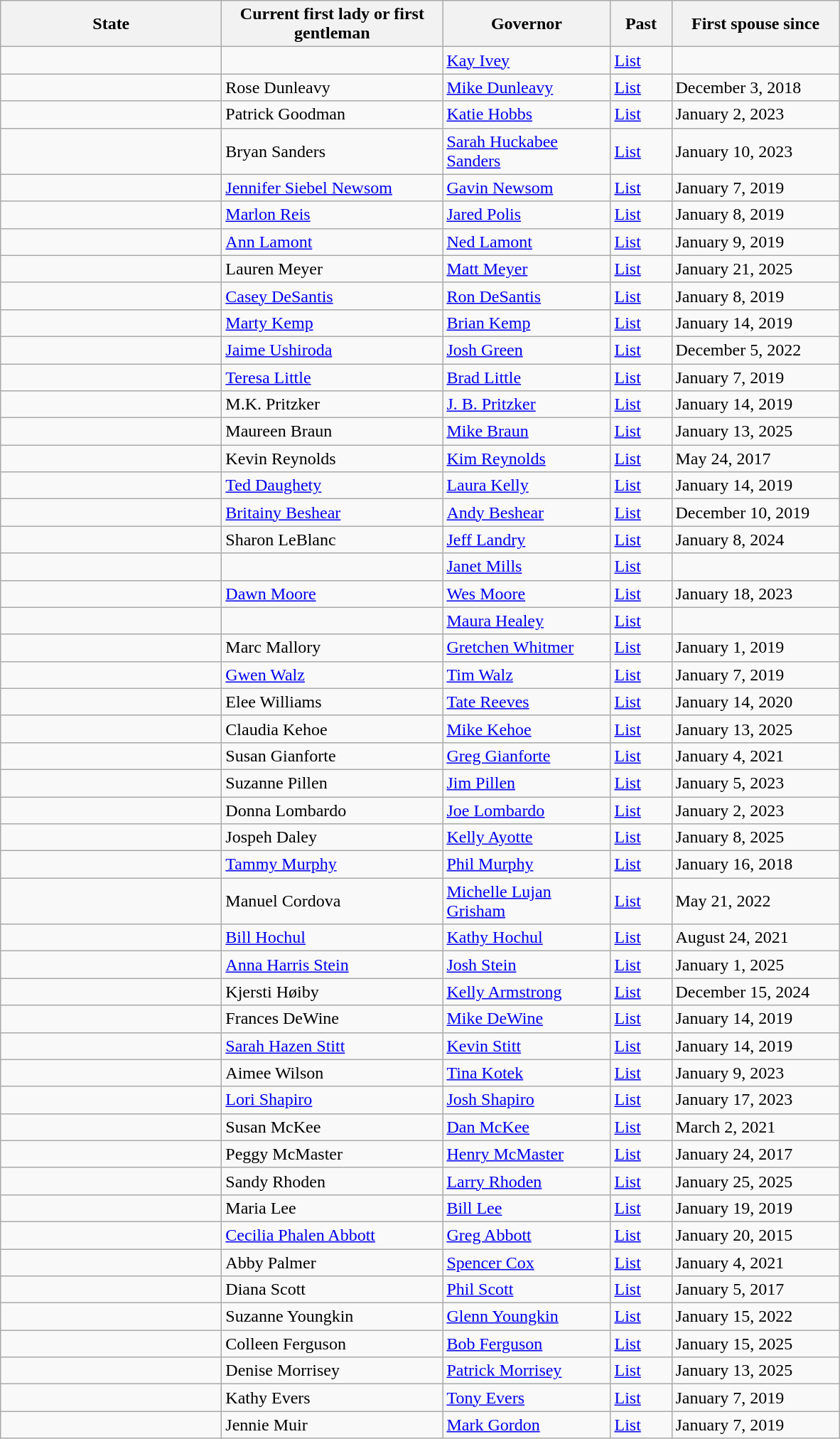<table class="sortable wikitable">
<tr>
<th width="200px">State</th>
<th width="200px">Current first lady or first gentleman</th>
<th width="150px">Governor</th>
<th width="50px">Past</th>
<th width="150px">First spouse since</th>
</tr>
<tr>
<td></td>
<td></td>
<td><a href='#'>Kay Ivey</a></td>
<td><a href='#'>List</a></td>
<td></td>
</tr>
<tr>
<td></td>
<td>Rose Dunleavy</td>
<td><a href='#'>Mike Dunleavy</a></td>
<td><a href='#'>List</a></td>
<td>December 3, 2018</td>
</tr>
<tr>
<td></td>
<td>Patrick Goodman</td>
<td><a href='#'>Katie Hobbs</a></td>
<td><a href='#'>List</a></td>
<td>January 2, 2023</td>
</tr>
<tr>
<td></td>
<td>Bryan Sanders</td>
<td><a href='#'>Sarah Huckabee Sanders</a></td>
<td><a href='#'>List</a></td>
<td>January 10, 2023</td>
</tr>
<tr>
<td></td>
<td><a href='#'>Jennifer Siebel Newsom</a></td>
<td><a href='#'>Gavin Newsom</a></td>
<td><a href='#'>List</a></td>
<td>January 7, 2019</td>
</tr>
<tr>
<td></td>
<td><a href='#'>Marlon Reis</a></td>
<td><a href='#'>Jared Polis</a></td>
<td><a href='#'>List</a></td>
<td>January 8, 2019</td>
</tr>
<tr>
<td></td>
<td><a href='#'>Ann Lamont</a></td>
<td><a href='#'>Ned Lamont</a></td>
<td><a href='#'>List</a></td>
<td>January 9, 2019</td>
</tr>
<tr>
<td></td>
<td>Lauren Meyer</td>
<td><a href='#'>Matt Meyer</a></td>
<td><a href='#'>List</a></td>
<td>January 21, 2025</td>
</tr>
<tr>
<td></td>
<td><a href='#'>Casey DeSantis</a></td>
<td><a href='#'>Ron DeSantis</a></td>
<td><a href='#'>List</a></td>
<td>January 8, 2019</td>
</tr>
<tr>
<td></td>
<td><a href='#'>Marty Kemp</a></td>
<td><a href='#'>Brian Kemp</a></td>
<td><a href='#'>List</a></td>
<td>January 14, 2019</td>
</tr>
<tr>
<td></td>
<td><a href='#'>Jaime Ushiroda</a></td>
<td><a href='#'>Josh Green</a></td>
<td><a href='#'>List</a></td>
<td>December 5, 2022</td>
</tr>
<tr>
<td></td>
<td><a href='#'>Teresa Little</a></td>
<td><a href='#'>Brad Little</a></td>
<td><a href='#'>List</a></td>
<td>January 7, 2019</td>
</tr>
<tr>
<td></td>
<td>M.K. Pritzker</td>
<td><a href='#'>J. B. Pritzker</a></td>
<td><a href='#'>List</a></td>
<td>January 14, 2019</td>
</tr>
<tr>
<td></td>
<td>Maureen Braun</td>
<td><a href='#'>Mike Braun</a></td>
<td><a href='#'>List</a></td>
<td>January 13, 2025</td>
</tr>
<tr>
<td></td>
<td>Kevin Reynolds</td>
<td><a href='#'>Kim Reynolds</a></td>
<td><a href='#'>List</a></td>
<td>May 24, 2017</td>
</tr>
<tr>
<td></td>
<td><a href='#'>Ted Daughety</a></td>
<td><a href='#'>Laura Kelly</a></td>
<td><a href='#'>List</a></td>
<td>January 14, 2019</td>
</tr>
<tr>
<td></td>
<td><a href='#'>Britainy Beshear</a></td>
<td><a href='#'>Andy Beshear</a></td>
<td><a href='#'>List</a></td>
<td>December 10, 2019</td>
</tr>
<tr>
<td></td>
<td>Sharon LeBlanc</td>
<td><a href='#'>Jeff Landry</a></td>
<td><a href='#'>List</a></td>
<td>January 8, 2024</td>
</tr>
<tr>
<td></td>
<td></td>
<td><a href='#'>Janet Mills</a></td>
<td><a href='#'>List</a></td>
<td></td>
</tr>
<tr>
<td></td>
<td><a href='#'>Dawn Moore</a></td>
<td><a href='#'>Wes Moore</a></td>
<td><a href='#'>List</a></td>
<td>January 18, 2023</td>
</tr>
<tr>
<td></td>
<td></td>
<td><a href='#'>Maura Healey</a></td>
<td><a href='#'>List</a></td>
<td></td>
</tr>
<tr>
<td></td>
<td>Marc Mallory</td>
<td><a href='#'>Gretchen Whitmer</a></td>
<td><a href='#'>List</a></td>
<td>January 1, 2019</td>
</tr>
<tr>
<td></td>
<td><a href='#'>Gwen Walz</a></td>
<td><a href='#'>Tim Walz</a></td>
<td><a href='#'>List</a></td>
<td>January 7, 2019</td>
</tr>
<tr>
<td></td>
<td>Elee Williams</td>
<td><a href='#'>Tate Reeves</a></td>
<td><a href='#'>List</a></td>
<td>January 14, 2020</td>
</tr>
<tr>
<td></td>
<td>Claudia Kehoe</td>
<td><a href='#'>Mike Kehoe</a></td>
<td><a href='#'>List</a></td>
<td>January 13, 2025</td>
</tr>
<tr>
<td></td>
<td>Susan Gianforte</td>
<td><a href='#'>Greg Gianforte</a></td>
<td><a href='#'>List</a></td>
<td>January 4, 2021</td>
</tr>
<tr>
<td></td>
<td>Suzanne Pillen</td>
<td><a href='#'>Jim Pillen</a></td>
<td><a href='#'>List</a></td>
<td>January 5, 2023</td>
</tr>
<tr>
<td></td>
<td>Donna Lombardo</td>
<td><a href='#'>Joe Lombardo</a></td>
<td><a href='#'>List</a></td>
<td>January 2, 2023</td>
</tr>
<tr>
<td></td>
<td>Jospeh Daley</td>
<td><a href='#'>Kelly Ayotte</a></td>
<td><a href='#'>List</a></td>
<td>January 8, 2025</td>
</tr>
<tr>
<td></td>
<td><a href='#'>Tammy Murphy</a></td>
<td><a href='#'>Phil Murphy</a></td>
<td><a href='#'>List</a></td>
<td>January 16, 2018</td>
</tr>
<tr>
<td></td>
<td>Manuel Cordova</td>
<td><a href='#'>Michelle Lujan Grisham</a></td>
<td><a href='#'>List</a></td>
<td>May 21, 2022</td>
</tr>
<tr>
<td></td>
<td><a href='#'>Bill Hochul</a></td>
<td><a href='#'>Kathy Hochul</a></td>
<td><a href='#'>List</a></td>
<td>August 24, 2021</td>
</tr>
<tr>
<td></td>
<td><a href='#'>Anna Harris Stein</a></td>
<td><a href='#'>Josh Stein</a></td>
<td><a href='#'>List</a></td>
<td>January 1, 2025</td>
</tr>
<tr>
<td></td>
<td>Kjersti Høiby</td>
<td><a href='#'>Kelly Armstrong</a></td>
<td><a href='#'>List</a></td>
<td>December 15, 2024</td>
</tr>
<tr>
<td></td>
<td>Frances DeWine</td>
<td><a href='#'>Mike DeWine</a></td>
<td><a href='#'>List</a></td>
<td>January 14, 2019</td>
</tr>
<tr>
<td></td>
<td><a href='#'>Sarah Hazen Stitt</a></td>
<td><a href='#'>Kevin Stitt</a></td>
<td><a href='#'>List</a></td>
<td>January 14, 2019</td>
</tr>
<tr>
<td></td>
<td>Aimee Wilson</td>
<td><a href='#'>Tina Kotek</a></td>
<td><a href='#'>List</a></td>
<td>January 9, 2023</td>
</tr>
<tr>
<td></td>
<td><a href='#'>Lori Shapiro</a></td>
<td><a href='#'>Josh Shapiro</a></td>
<td><a href='#'>List</a></td>
<td>January 17, 2023</td>
</tr>
<tr>
<td></td>
<td>Susan McKee</td>
<td><a href='#'>Dan McKee</a></td>
<td><a href='#'>List</a></td>
<td>March 2, 2021</td>
</tr>
<tr>
<td></td>
<td>Peggy McMaster</td>
<td><a href='#'>Henry McMaster</a></td>
<td><a href='#'>List</a></td>
<td>January 24, 2017</td>
</tr>
<tr>
<td></td>
<td>Sandy Rhoden</td>
<td><a href='#'>Larry Rhoden</a></td>
<td><a href='#'>List</a></td>
<td>January 25, 2025</td>
</tr>
<tr>
<td></td>
<td>Maria Lee</td>
<td><a href='#'>Bill Lee</a></td>
<td><a href='#'>List</a></td>
<td>January 19, 2019</td>
</tr>
<tr>
<td></td>
<td><a href='#'>Cecilia Phalen Abbott</a></td>
<td><a href='#'>Greg Abbott</a></td>
<td><a href='#'>List</a></td>
<td>January 20, 2015</td>
</tr>
<tr>
<td></td>
<td>Abby Palmer</td>
<td><a href='#'>Spencer Cox</a></td>
<td><a href='#'>List</a></td>
<td>January 4, 2021</td>
</tr>
<tr>
<td></td>
<td>Diana Scott</td>
<td><a href='#'>Phil Scott</a></td>
<td><a href='#'>List</a></td>
<td>January 5, 2017</td>
</tr>
<tr>
<td></td>
<td>Suzanne Youngkin</td>
<td><a href='#'>Glenn Youngkin</a></td>
<td><a href='#'>List</a></td>
<td>January 15, 2022</td>
</tr>
<tr>
<td></td>
<td>Colleen Ferguson</td>
<td><a href='#'>Bob Ferguson</a></td>
<td><a href='#'>List</a></td>
<td>January 15, 2025</td>
</tr>
<tr>
<td></td>
<td>Denise Morrisey</td>
<td><a href='#'>Patrick Morrisey</a></td>
<td><a href='#'>List</a></td>
<td>January 13, 2025</td>
</tr>
<tr>
<td></td>
<td>Kathy Evers</td>
<td><a href='#'>Tony Evers</a></td>
<td><a href='#'>List</a></td>
<td>January 7, 2019</td>
</tr>
<tr>
<td></td>
<td>Jennie Muir</td>
<td><a href='#'>Mark Gordon</a></td>
<td><a href='#'>List</a></td>
<td>January 7, 2019</td>
</tr>
</table>
